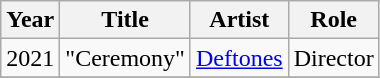<table class="wikitable">
<tr>
<th>Year</th>
<th>Title</th>
<th>Artist</th>
<th>Role</th>
</tr>
<tr>
<td>2021</td>
<td>"Ceremony"</td>
<td><a href='#'>Deftones</a></td>
<td>Director</td>
</tr>
<tr>
</tr>
</table>
